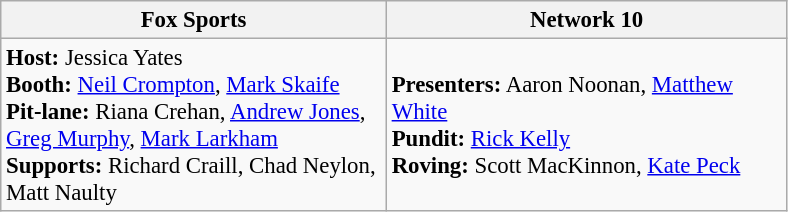<table class="wikitable" style="font-size: 95%;">
<tr>
<th width=250px>Fox Sports</th>
<th width=260px>Network 10</th>
</tr>
<tr>
<td><strong>Host:</strong> Jessica Yates<br><strong>Booth:</strong> <a href='#'>Neil Crompton</a>, <a href='#'>Mark Skaife</a><br><strong>Pit-lane:</strong> Riana Crehan, <a href='#'>Andrew Jones</a>, <a href='#'>Greg Murphy</a>, <a href='#'>Mark Larkham</a><br><strong>Supports:</strong> Richard Craill, Chad Neylon, Matt Naulty</td>
<td><strong>Presenters:</strong> Aaron Noonan, <a href='#'>Matthew White</a><br><strong>Pundit:</strong> <a href='#'>Rick Kelly</a><br><strong>Roving:</strong> Scott MacKinnon, <a href='#'>Kate Peck</a></td>
</tr>
</table>
